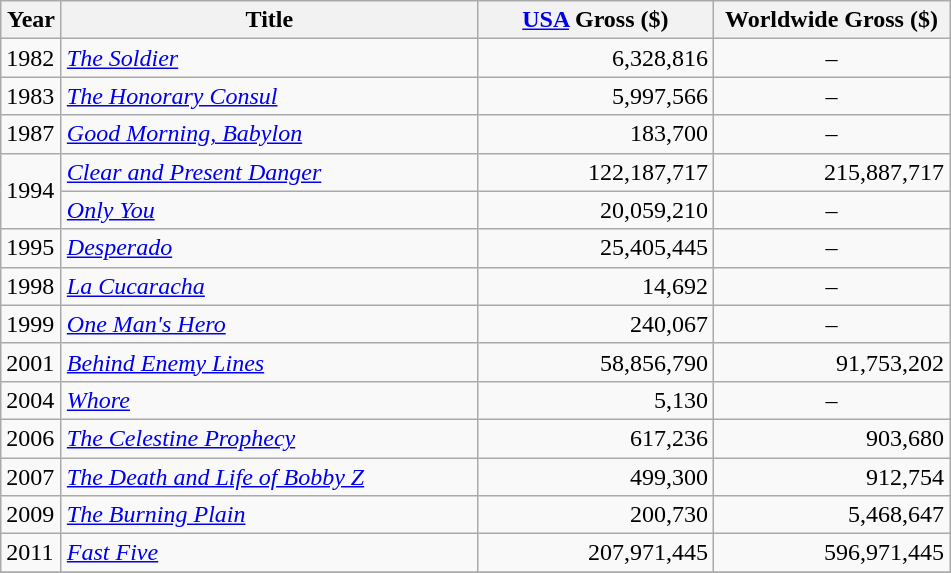<table class="wikitable" style="margin-right: 0;">
<tr>
<th style="width:33px;">Year</th>
<th style="width:270px;">Title</th>
<th style="width:150px;"><a href='#'>USA</a> Gross ($)</th>
<th style="width:150px;">Worldwide Gross ($)</th>
</tr>
<tr>
<td>1982</td>
<td><em><a href='#'>The Soldier</a></em></td>
<td style="text-align:right;">6,328,816</td>
<td style="text-align:center;">–</td>
</tr>
<tr>
<td>1983</td>
<td><em><a href='#'>The Honorary Consul</a></em></td>
<td style="text-align:right;">5,997,566</td>
<td style="text-align:center;">–</td>
</tr>
<tr>
<td>1987</td>
<td><em><a href='#'>Good Morning, Babylon</a></em></td>
<td style="text-align:right;">183,700</td>
<td style="text-align:center;">–</td>
</tr>
<tr>
<td rowspan=2>1994</td>
<td><em><a href='#'>Clear and Present Danger</a></em></td>
<td style="text-align:right;">122,187,717</td>
<td style="text-align:right;">215,887,717</td>
</tr>
<tr>
<td><em><a href='#'>Only You</a></em></td>
<td style="text-align:right;">20,059,210</td>
<td style="text-align:center;">–</td>
</tr>
<tr>
<td>1995</td>
<td><em><a href='#'>Desperado</a></em></td>
<td style="text-align:right;">25,405,445</td>
<td style="text-align:center;">–</td>
</tr>
<tr>
<td>1998</td>
<td><em><a href='#'>La Cucaracha</a></em></td>
<td style="text-align:right;">14,692</td>
<td style="text-align:center;">–</td>
</tr>
<tr>
<td>1999</td>
<td><em><a href='#'>One Man's Hero</a></em></td>
<td style="text-align:right;">240,067</td>
<td style="text-align:center;">–</td>
</tr>
<tr>
<td>2001</td>
<td><em><a href='#'>Behind Enemy Lines</a></em></td>
<td style="text-align:right;">58,856,790</td>
<td style="text-align:right;">91,753,202</td>
</tr>
<tr>
<td>2004</td>
<td><em><a href='#'>Whore</a></em></td>
<td style="text-align:right;">5,130</td>
<td style="text-align:center;">–</td>
</tr>
<tr>
<td>2006</td>
<td><em><a href='#'>The Celestine Prophecy</a></em></td>
<td style="text-align:right;">617,236</td>
<td style="text-align:right;">903,680</td>
</tr>
<tr>
<td>2007</td>
<td><em><a href='#'>The Death and Life of Bobby Z</a></em></td>
<td style="text-align:right;">499,300</td>
<td style="text-align:right;">912,754</td>
</tr>
<tr>
<td>2009</td>
<td><em><a href='#'>The Burning Plain</a></em></td>
<td style="text-align:right;">200,730</td>
<td style="text-align:right;">5,468,647</td>
</tr>
<tr>
<td>2011</td>
<td><em><a href='#'>Fast Five</a></em></td>
<td style="text-align:right;">207,971,445</td>
<td style="text-align:right;">596,971,445</td>
</tr>
<tr>
</tr>
</table>
